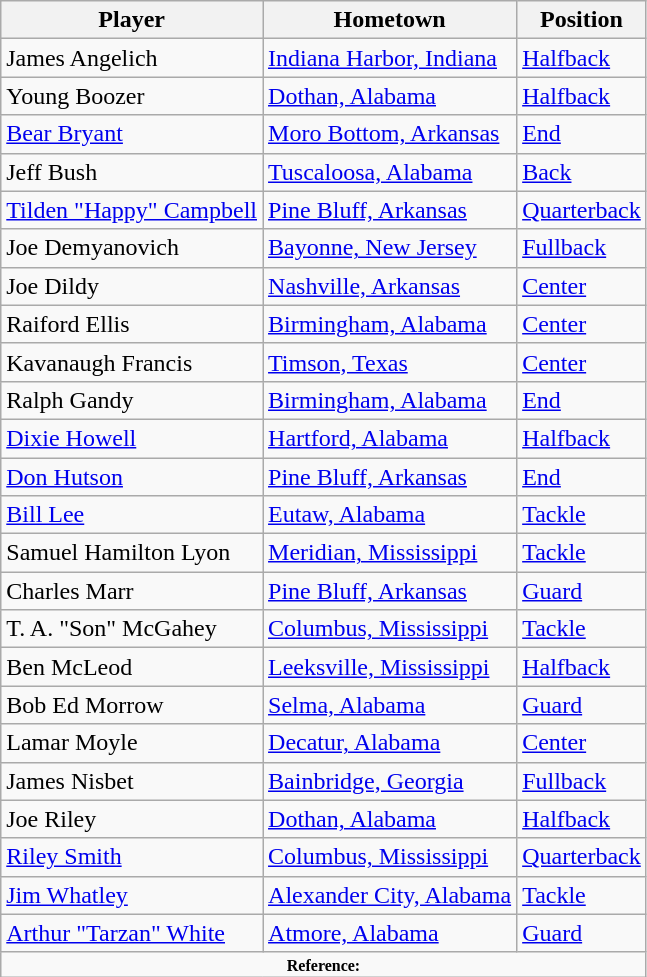<table class="wikitable" border="1">
<tr ;>
<th>Player</th>
<th>Hometown</th>
<th>Position</th>
</tr>
<tr>
<td>James Angelich</td>
<td><a href='#'>Indiana Harbor, Indiana</a></td>
<td><a href='#'>Halfback</a></td>
</tr>
<tr>
<td>Young Boozer</td>
<td><a href='#'>Dothan, Alabama</a></td>
<td><a href='#'>Halfback</a></td>
</tr>
<tr>
<td><a href='#'>Bear Bryant</a></td>
<td><a href='#'>Moro Bottom, Arkansas</a></td>
<td><a href='#'>End</a></td>
</tr>
<tr>
<td>Jeff Bush</td>
<td><a href='#'>Tuscaloosa, Alabama</a></td>
<td><a href='#'>Back</a></td>
</tr>
<tr>
<td><a href='#'>Tilden "Happy" Campbell</a></td>
<td><a href='#'>Pine Bluff, Arkansas</a></td>
<td><a href='#'>Quarterback</a></td>
</tr>
<tr>
<td>Joe Demyanovich</td>
<td><a href='#'>Bayonne, New Jersey</a></td>
<td><a href='#'>Fullback</a></td>
</tr>
<tr>
<td>Joe Dildy</td>
<td><a href='#'>Nashville, Arkansas</a></td>
<td><a href='#'>Center</a></td>
</tr>
<tr>
<td>Raiford Ellis</td>
<td><a href='#'>Birmingham, Alabama</a></td>
<td><a href='#'>Center</a></td>
</tr>
<tr>
<td>Kavanaugh Francis</td>
<td><a href='#'>Timson, Texas</a></td>
<td><a href='#'>Center</a></td>
</tr>
<tr>
<td>Ralph Gandy</td>
<td><a href='#'>Birmingham, Alabama</a></td>
<td><a href='#'>End</a></td>
</tr>
<tr>
<td><a href='#'>Dixie Howell</a></td>
<td><a href='#'>Hartford, Alabama</a></td>
<td><a href='#'>Halfback</a></td>
</tr>
<tr>
<td><a href='#'>Don Hutson</a></td>
<td><a href='#'>Pine Bluff, Arkansas</a></td>
<td><a href='#'>End</a></td>
</tr>
<tr>
<td><a href='#'>Bill Lee</a></td>
<td><a href='#'>Eutaw, Alabama</a></td>
<td><a href='#'>Tackle</a></td>
</tr>
<tr>
<td>Samuel Hamilton Lyon</td>
<td><a href='#'>Meridian, Mississippi</a></td>
<td><a href='#'>Tackle</a></td>
</tr>
<tr>
<td>Charles Marr</td>
<td><a href='#'>Pine Bluff, Arkansas</a></td>
<td><a href='#'>Guard</a></td>
</tr>
<tr>
<td>T. A. "Son" McGahey</td>
<td><a href='#'>Columbus, Mississippi</a></td>
<td><a href='#'>Tackle</a></td>
</tr>
<tr>
<td>Ben McLeod</td>
<td><a href='#'>Leeksville, Mississippi</a></td>
<td><a href='#'>Halfback</a></td>
</tr>
<tr>
<td>Bob Ed Morrow</td>
<td><a href='#'>Selma, Alabama</a></td>
<td><a href='#'>Guard</a></td>
</tr>
<tr>
<td>Lamar Moyle</td>
<td><a href='#'>Decatur, Alabama</a></td>
<td><a href='#'>Center</a></td>
</tr>
<tr>
<td>James Nisbet</td>
<td><a href='#'>Bainbridge, Georgia</a></td>
<td><a href='#'>Fullback</a></td>
</tr>
<tr>
<td>Joe Riley</td>
<td><a href='#'>Dothan, Alabama</a></td>
<td><a href='#'>Halfback</a></td>
</tr>
<tr>
<td><a href='#'>Riley Smith</a></td>
<td><a href='#'>Columbus, Mississippi</a></td>
<td><a href='#'>Quarterback</a></td>
</tr>
<tr>
<td><a href='#'>Jim Whatley</a></td>
<td><a href='#'>Alexander City, Alabama</a></td>
<td><a href='#'>Tackle</a></td>
</tr>
<tr>
<td><a href='#'>Arthur "Tarzan" White</a></td>
<td><a href='#'>Atmore, Alabama</a></td>
<td><a href='#'>Guard</a></td>
</tr>
<tr>
<td colspan="3" style="font-size: 8pt" align="center"><strong>Reference:</strong></td>
</tr>
</table>
